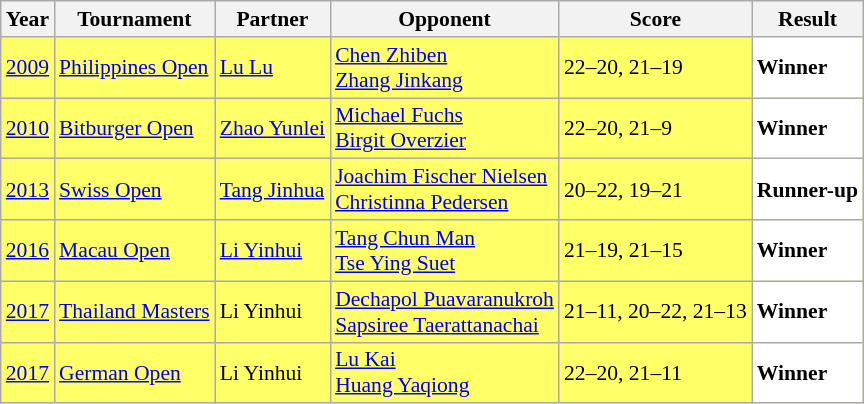<table class="sortable wikitable" style="font-size: 90%;">
<tr>
<th>Year</th>
<th>Tournament</th>
<th>Partner</th>
<th>Opponent</th>
<th>Score</th>
<th>Result</th>
</tr>
<tr style="background:#FFFF67">
<td align="center"><a href='#'>2009</a></td>
<td align="left"><a href='#'>Philippines Open</a></td>
<td align="left"> <a href='#'>Lu Lu</a></td>
<td align="left"> <a href='#'>Chen Zhiben</a> <br>  <a href='#'>Zhang Jinkang</a></td>
<td align="left">22–20, 21–19</td>
<td style="text-align:left; background:white"> <strong>Winner</strong></td>
</tr>
<tr style="background:#FFFF67">
<td align="center"><a href='#'>2010</a></td>
<td align="left"><a href='#'>Bitburger Open</a></td>
<td align="left"> <a href='#'>Zhao Yunlei</a></td>
<td align="left"> <a href='#'>Michael Fuchs</a> <br>  <a href='#'>Birgit Overzier</a></td>
<td align="left">22–20, 21–9</td>
<td style="text-align:left; background:white"> <strong>Winner</strong></td>
</tr>
<tr style="background:#FFFF67">
<td align="center"><a href='#'>2013</a></td>
<td align="left"><a href='#'>Swiss Open</a></td>
<td align="left"> <a href='#'>Tang Jinhua</a></td>
<td align="left"> <a href='#'>Joachim Fischer Nielsen</a> <br>  <a href='#'>Christinna Pedersen</a></td>
<td align="left">20–22, 19–21</td>
<td style="text-align:left; background:white"> <strong>Runner-up</strong></td>
</tr>
<tr style="background:#FFFF67">
<td align="center"><a href='#'>2016</a></td>
<td align="left"><a href='#'>Macau Open</a></td>
<td align="left"> <a href='#'>Li Yinhui</a></td>
<td align="left"> <a href='#'>Tang Chun Man</a> <br>  <a href='#'>Tse Ying Suet</a></td>
<td align="left">21–19, 21–15</td>
<td style="text-align:left; background:white"> <strong>Winner</strong></td>
</tr>
<tr style="background:#FFFF67">
<td align="center"><a href='#'>2017</a></td>
<td align="left"><a href='#'>Thailand Masters</a></td>
<td align="left"> Li Yinhui</td>
<td align="left"> <a href='#'>Dechapol Puavaranukroh</a> <br>  <a href='#'>Sapsiree Taerattanachai</a></td>
<td align="left">21–11, 20–22, 21–13</td>
<td style="text-align:left; background:white"> <strong>Winner</strong></td>
</tr>
<tr style="background:#FFFF67">
<td align="center"><a href='#'>2017</a></td>
<td align="left"><a href='#'>German Open</a></td>
<td align="left"> Li Yinhui</td>
<td align="left"> <a href='#'>Lu Kai</a> <br>  <a href='#'>Huang Yaqiong</a></td>
<td align="left">22–20, 21–11</td>
<td style="text-align:left; background:white"> <strong>Winner</strong></td>
</tr>
</table>
